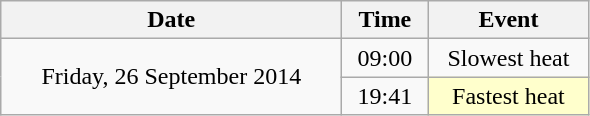<table class = "wikitable" style="text-align:center;">
<tr>
<th width=220>Date</th>
<th width=50>Time</th>
<th width=100>Event</th>
</tr>
<tr>
<td rowspan=2>Friday, 26 September 2014</td>
<td>09:00</td>
<td>Slowest heat</td>
</tr>
<tr>
<td>19:41</td>
<td bgcolor=ffffcc>Fastest heat</td>
</tr>
</table>
